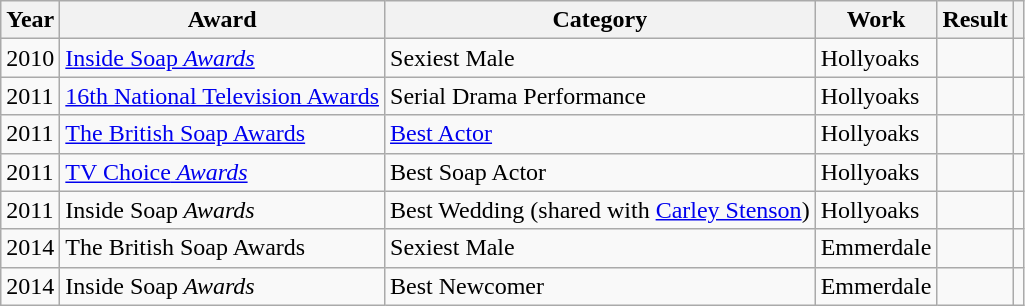<table class="wikitable sortable">
<tr>
<th>Year</th>
<th>Award</th>
<th>Category</th>
<th>Work</th>
<th>Result</th>
<th scope=col class=unsortable></th>
</tr>
<tr>
<td>2010</td>
<td><em><a href='#'></em>Inside Soap<em> Awards</a></td>
<td>Sexiest Male</td>
<td></em>Hollyoaks<em></td>
<td></td>
<td align="center"></td>
</tr>
<tr>
<td>2011</td>
<td><a href='#'>16th National Television Awards</a></td>
<td>Serial Drama Performance</td>
<td></em>Hollyoaks<em></td>
<td></td>
<td align="center"></td>
</tr>
<tr>
<td>2011</td>
<td><a href='#'>The British Soap Awards</a></td>
<td><a href='#'>Best Actor</a></td>
<td></em>Hollyoaks<em></td>
<td></td>
<td align="center"></td>
</tr>
<tr>
<td>2011</td>
<td><a href='#'></em>TV Choice<em> Awards</a></td>
<td>Best Soap Actor</td>
<td></em>Hollyoaks<em></td>
<td></td>
<td align="center"></td>
</tr>
<tr>
<td>2011</td>
<td></em>Inside Soap<em> Awards</td>
<td>Best Wedding (shared with <a href='#'>Carley Stenson</a>)</td>
<td></em>Hollyoaks<em></td>
<td></td>
<td align="center"></td>
</tr>
<tr>
<td>2014</td>
<td>The British Soap Awards</td>
<td>Sexiest Male</td>
<td></em>Emmerdale<em></td>
<td></td>
<td align="center"></td>
</tr>
<tr>
<td>2014</td>
<td></em>Inside Soap<em> Awards</td>
<td>Best Newcomer</td>
<td></em>Emmerdale<em></td>
<td></td>
<td align="center"></td>
</tr>
</table>
